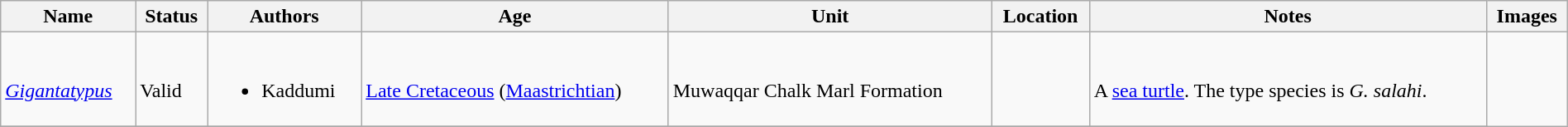<table class="wikitable sortable" align="center" width="100%">
<tr>
<th>Name</th>
<th>Status</th>
<th>Authors</th>
<th>Age</th>
<th>Unit</th>
<th>Location</th>
<th>Notes</th>
<th>Images</th>
</tr>
<tr>
<td><br><em><a href='#'>Gigantatypus</a></em></td>
<td><br>Valid</td>
<td><br><ul><li>Kaddumi</li></ul></td>
<td><br><a href='#'>Late Cretaceous</a> (<a href='#'>Maastrichtian</a>)</td>
<td><br>Muwaqqar Chalk Marl Formation</td>
<td><br></td>
<td><br>A <a href='#'>sea turtle</a>. The type species is <em>G. salahi</em>.</td>
</tr>
<tr>
</tr>
</table>
